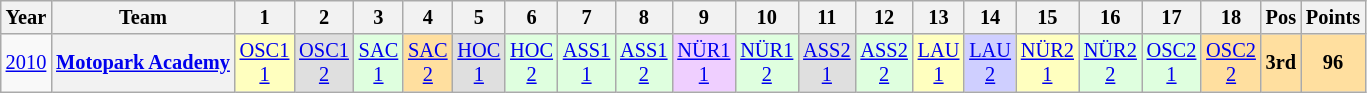<table class="wikitable" style="text-align:center; font-size:85%">
<tr>
<th>Year</th>
<th>Team</th>
<th>1</th>
<th>2</th>
<th>3</th>
<th>4</th>
<th>5</th>
<th>6</th>
<th>7</th>
<th>8</th>
<th>9</th>
<th>10</th>
<th>11</th>
<th>12</th>
<th>13</th>
<th>14</th>
<th>15</th>
<th>16</th>
<th>17</th>
<th>18</th>
<th>Pos</th>
<th>Points</th>
</tr>
<tr>
<td><a href='#'>2010</a></td>
<th nowrap><a href='#'>Motopark Academy</a></th>
<td style="background:#FFFFBF;"><a href='#'>OSC1<br>1</a><br></td>
<td style="background:#DFDFDF;"><a href='#'>OSC1<br>2</a><br></td>
<td style="background:#DFFFDF;"><a href='#'>SAC<br>1</a><br></td>
<td style="background:#FFDF9F;"><a href='#'>SAC<br>2</a><br></td>
<td style="background:#DFDFDF;"><a href='#'>HOC<br>1</a><br></td>
<td style="background:#DFFFDF;"><a href='#'>HOC<br>2</a><br></td>
<td style="background:#DFFFDF;"><a href='#'>ASS1<br>1</a><br></td>
<td style="background:#DFFFDF;"><a href='#'>ASS1<br>2</a><br></td>
<td style="background:#EFCFFF;"><a href='#'>NÜR1<br>1</a><br></td>
<td style="background:#DFFFDF;"><a href='#'>NÜR1<br>2</a><br></td>
<td style="background:#DFDFDF;"><a href='#'>ASS2<br>1</a><br></td>
<td style="background:#DFFFDF;"><a href='#'>ASS2<br>2</a><br></td>
<td style="background:#FFFFBF;"><a href='#'>LAU<br>1</a><br></td>
<td style="background:#CFCFFF;"><a href='#'>LAU<br>2</a><br></td>
<td style="background:#FFFFBF;"><a href='#'>NÜR2<br>1</a><br></td>
<td style="background:#DFFFDF;"><a href='#'>NÜR2<br>2</a><br></td>
<td style="background:#DFFFDF;"><a href='#'>OSC2<br>1</a><br></td>
<td style="background:#FFDF9F;"><a href='#'>OSC2<br>2</a><br></td>
<th style="background:#FFDF9F;">3rd</th>
<th style="background:#FFDF9F;">96</th>
</tr>
</table>
